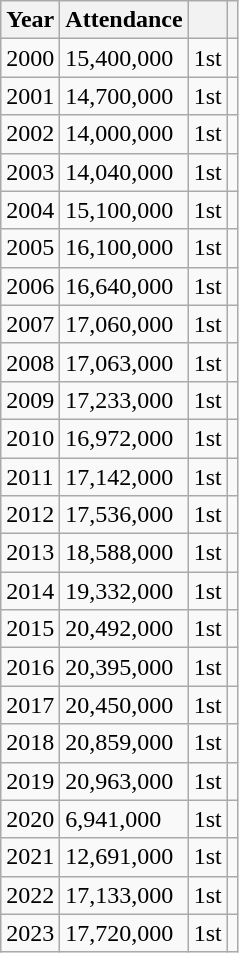<table class="wikitable sortable sticky-header">
<tr>
<th scope="col">Year</th>
<th scope="col">Attendance</th>
<th scope="col"></th>
<th scope="col" class="unsortable"></th>
</tr>
<tr>
<td>2000</td>
<td>15,400,000</td>
<td>1st</td>
<td style="text-align:center;"></td>
</tr>
<tr>
<td>2001</td>
<td>14,700,000</td>
<td>1st</td>
<td style="text-align:center;"></td>
</tr>
<tr>
<td>2002</td>
<td>14,000,000</td>
<td>1st</td>
<td style="text-align:center;"></td>
</tr>
<tr>
<td>2003</td>
<td>14,040,000</td>
<td>1st</td>
<td style="text-align:center;"></td>
</tr>
<tr>
<td>2004</td>
<td>15,100,000</td>
<td>1st</td>
<td style="text-align:center;"></td>
</tr>
<tr>
<td>2005</td>
<td>16,100,000</td>
<td>1st</td>
<td style="text-align:center;"></td>
</tr>
<tr>
<td>2006</td>
<td>16,640,000</td>
<td>1st</td>
<td style="text-align:center;"></td>
</tr>
<tr>
<td>2007</td>
<td>17,060,000</td>
<td>1st</td>
<td style="text-align:center;"></td>
</tr>
<tr>
<td>2008</td>
<td>17,063,000</td>
<td>1st</td>
<td style="text-align:center;"></td>
</tr>
<tr>
<td>2009</td>
<td>17,233,000</td>
<td>1st</td>
<td style="text-align:center;"></td>
</tr>
<tr>
<td>2010</td>
<td>16,972,000</td>
<td>1st</td>
<td style="text-align:center;"></td>
</tr>
<tr>
<td>2011</td>
<td>17,142,000</td>
<td>1st</td>
<td style="text-align:center;"></td>
</tr>
<tr>
<td>2012</td>
<td>17,536,000</td>
<td>1st</td>
<td style="text-align:center;"></td>
</tr>
<tr>
<td>2013</td>
<td>18,588,000</td>
<td>1st</td>
<td style="text-align:center;"></td>
</tr>
<tr>
<td>2014</td>
<td>19,332,000</td>
<td>1st</td>
<td style="text-align:center;"></td>
</tr>
<tr>
<td>2015</td>
<td>20,492,000</td>
<td>1st</td>
<td style="text-align:center;"></td>
</tr>
<tr>
<td>2016</td>
<td>20,395,000</td>
<td>1st</td>
<td style="text-align:center;"></td>
</tr>
<tr>
<td>2017</td>
<td>20,450,000</td>
<td>1st</td>
<td style="text-align:center;"></td>
</tr>
<tr>
<td>2018</td>
<td>20,859,000</td>
<td>1st</td>
<td style="text-align:center;"></td>
</tr>
<tr>
<td>2019</td>
<td>20,963,000</td>
<td>1st</td>
<td style="text-align:center;"></td>
</tr>
<tr>
<td>2020</td>
<td>6,941,000</td>
<td>1st</td>
<td style="text-align:center;"></td>
</tr>
<tr>
<td>2021</td>
<td>12,691,000</td>
<td>1st</td>
<td style="text-align:center;"></td>
</tr>
<tr>
<td>2022</td>
<td>17,133,000</td>
<td>1st</td>
<td style="text-align:center;"></td>
</tr>
<tr>
<td>2023</td>
<td>17,720,000</td>
<td>1st</td>
<td style="text-align:center;"></td>
</tr>
</table>
